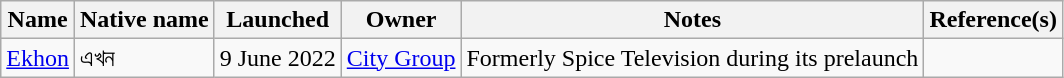<table class="wikitable sortable">
<tr>
<th>Name</th>
<th>Native name</th>
<th>Launched</th>
<th>Owner</th>
<th>Notes</th>
<th>Reference(s)</th>
</tr>
<tr>
<td align="center"><a href='#'>Ekhon</a></td>
<td>এখন</td>
<td>9 June 2022</td>
<td><a href='#'>City Group</a></td>
<td>Formerly Spice Television during its prelaunch</td>
<td></td>
</tr>
</table>
